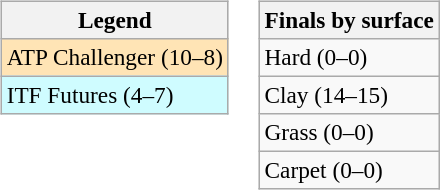<table>
<tr valign=top>
<td><br><table class=wikitable style=font-size:97%>
<tr>
<th>Legend</th>
</tr>
<tr bgcolor=moccasin>
<td>ATP Challenger (10–8)</td>
</tr>
<tr bgcolor=cffcff>
<td>ITF Futures (4–7)</td>
</tr>
</table>
</td>
<td><br><table class=wikitable style=font-size:97%>
<tr>
<th>Finals by surface</th>
</tr>
<tr>
<td>Hard (0–0)</td>
</tr>
<tr>
<td>Clay (14–15)</td>
</tr>
<tr>
<td>Grass (0–0)</td>
</tr>
<tr>
<td>Carpet (0–0)</td>
</tr>
</table>
</td>
</tr>
</table>
